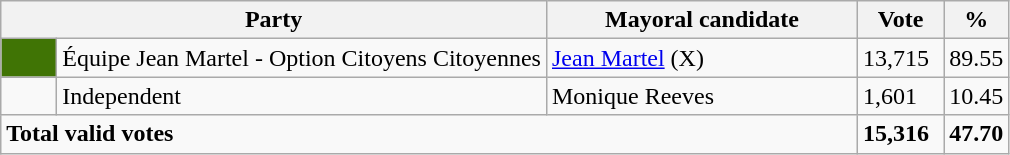<table class="wikitable">
<tr>
<th bgcolor="#DDDDFF" width="230px" colspan="2">Party</th>
<th bgcolor="#DDDDFF" width="200px">Mayoral candidate</th>
<th bgcolor="#DDDDFF" width="50px">Vote</th>
<th bgcolor="#DDDDFF" width="30px">%</th>
</tr>
<tr>
<td bgcolor=#407405 width="30px"> </td>
<td>Équipe Jean Martel - Option Citoyens Citoyennes</td>
<td><a href='#'>Jean Martel</a> (X)</td>
<td>13,715</td>
<td>89.55</td>
</tr>
<tr>
<td> </td>
<td>Independent</td>
<td>Monique Reeves</td>
<td>1,601</td>
<td>10.45</td>
</tr>
<tr>
<td colspan="3"><strong>Total valid votes</strong></td>
<td><strong>15,316</strong></td>
<td><strong>47.70</strong></td>
</tr>
</table>
